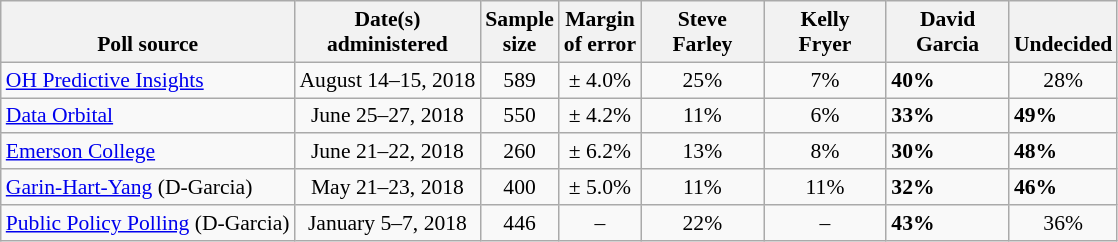<table class="wikitable" style="font-size:90%">
<tr valign=bottom>
<th>Poll source</th>
<th>Date(s)<br>administered</th>
<th>Sample<br>size</th>
<th>Margin<br>of error</th>
<th style="width:75px;">Steve<br>Farley</th>
<th style="width:75px;">Kelly<br>Fryer</th>
<th style="width:75px;">David<br>Garcia</th>
<th>Undecided</th>
</tr>
<tr>
<td><a href='#'>OH Predictive Insights</a></td>
<td align=center>August 14–15, 2018</td>
<td align=center>589</td>
<td align=center>± 4.0%</td>
<td align=center>25%</td>
<td align=center>7%</td>
<td><strong>40%</strong></td>
<td align=center>28%</td>
</tr>
<tr>
<td><a href='#'>Data Orbital</a></td>
<td align=center>June 25–27, 2018</td>
<td align=center>550</td>
<td align=center>± 4.2%</td>
<td align=center>11%</td>
<td align=center>6%</td>
<td><strong>33%</strong></td>
<td><strong>49%</strong></td>
</tr>
<tr>
<td><a href='#'>Emerson College</a></td>
<td align=center>June 21–22, 2018</td>
<td align=center>260</td>
<td align=center>± 6.2%</td>
<td align=center>13%</td>
<td align=center>8%</td>
<td><strong>30%</strong></td>
<td><strong>48%</strong></td>
</tr>
<tr>
<td><a href='#'>Garin-Hart-Yang</a> (D-Garcia)</td>
<td align=center>May 21–23, 2018</td>
<td align=center>400</td>
<td align=center>± 5.0%</td>
<td align=center>11%</td>
<td align=center>11%</td>
<td><strong>32%</strong></td>
<td><strong>46%</strong></td>
</tr>
<tr>
<td><a href='#'>Public Policy Polling</a> (D-Garcia)</td>
<td align=center>January 5–7, 2018</td>
<td align=center>446</td>
<td align=center>–</td>
<td align=center>22%</td>
<td align=center>–</td>
<td><strong>43%</strong></td>
<td align=center>36%</td>
</tr>
</table>
